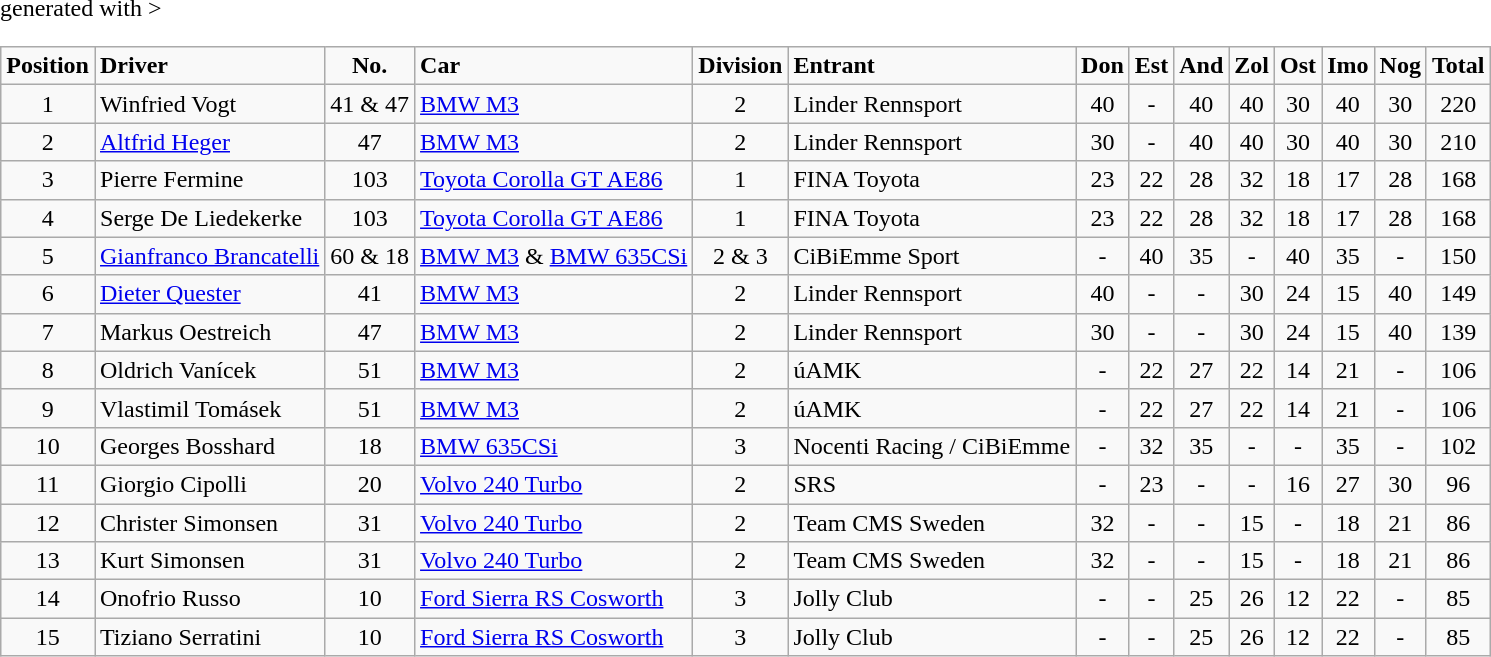<table class="wikitable" <hiddentext>generated with >
<tr style="font-weight:bold">
<td height="14" align="center">Position </td>
<td>Driver </td>
<td align="center">No.</td>
<td>Car </td>
<td align="center">Division </td>
<td>Entrant </td>
<td align="center">Don </td>
<td align="center">Est </td>
<td align="center">And </td>
<td align="center">Zol </td>
<td align="center">Ost </td>
<td align="center">Imo </td>
<td " align="center">Nog </td>
<td align="center">Total </td>
</tr>
<tr>
<td height="14" align="center">1</td>
<td>Winfried Vogt</td>
<td align="center">41 & 47</td>
<td><a href='#'>BMW M3</a></td>
<td align="center">2</td>
<td>Linder Rennsport</td>
<td align="center">40</td>
<td align="center">-</td>
<td align="center">40</td>
<td align="center">40</td>
<td align="center">30</td>
<td align="center">40</td>
<td align="center">30</td>
<td align="center">220</td>
</tr>
<tr>
<td height="14" align="center">2</td>
<td><a href='#'>Altfrid Heger</a></td>
<td align="center">47</td>
<td><a href='#'>BMW M3</a></td>
<td align="center">2</td>
<td>Linder Rennsport</td>
<td align="center">30</td>
<td align="center">-</td>
<td align="center">40</td>
<td align="center">40</td>
<td align="center">30</td>
<td align="center">40</td>
<td align="center">30</td>
<td align="center">210</td>
</tr>
<tr>
<td height="14" align="center">3</td>
<td>Pierre Fermine</td>
<td align="center">103</td>
<td><a href='#'>Toyota Corolla GT AE86</a></td>
<td align="center">1</td>
<td>FINA Toyota</td>
<td align="center">23</td>
<td align="center">22</td>
<td align="center">28</td>
<td align="center">32</td>
<td align="center">18</td>
<td align="center">17</td>
<td align="center">28</td>
<td align="center">168</td>
</tr>
<tr>
<td height="14" align="center">4</td>
<td>Serge De Liedekerke</td>
<td align="center">103</td>
<td><a href='#'>Toyota Corolla GT AE86</a></td>
<td align="center">1</td>
<td>FINA Toyota</td>
<td align="center">23</td>
<td align="center">22</td>
<td align="center">28</td>
<td align="center">32</td>
<td align="center">18</td>
<td align="center">17</td>
<td align="center">28</td>
<td align="center">168</td>
</tr>
<tr>
<td height="14" align="center">5</td>
<td><a href='#'>Gianfranco Brancatelli</a></td>
<td align="center">60 & 18</td>
<td><a href='#'>BMW M3</a> & <a href='#'>BMW 635CSi</a></td>
<td align="center">2 & 3</td>
<td>CiBiEmme Sport</td>
<td align="center">-</td>
<td align="center">40</td>
<td align="center">35</td>
<td align="center">-</td>
<td align="center">40</td>
<td align="center">35</td>
<td align="center">-</td>
<td align="center">150</td>
</tr>
<tr>
<td height="14" align="center">6</td>
<td><a href='#'>Dieter Quester</a></td>
<td align="center">41</td>
<td><a href='#'>BMW M3</a></td>
<td align="center">2</td>
<td>Linder Rennsport</td>
<td align="center">40</td>
<td align="center">-</td>
<td align="center">-</td>
<td align="center">30</td>
<td align="center">24</td>
<td align="center">15</td>
<td align="center">40</td>
<td align="center">149</td>
</tr>
<tr>
<td height="14" align="center">7</td>
<td>Markus Oestreich</td>
<td align="center">47</td>
<td><a href='#'>BMW M3</a></td>
<td align="center">2</td>
<td>Linder Rennsport</td>
<td align="center">30</td>
<td align="center">-</td>
<td align="center">-</td>
<td align="center">30</td>
<td align="center">24</td>
<td align="center">15</td>
<td align="center">40</td>
<td align="center">139</td>
</tr>
<tr>
<td height="14" align="center">8</td>
<td>Oldrich Vanícek</td>
<td align="center">51</td>
<td><a href='#'>BMW M3</a></td>
<td align="center">2</td>
<td>úAMK</td>
<td align="center">-</td>
<td align="center">22</td>
<td align="center">27</td>
<td align="center">22</td>
<td align="center">14</td>
<td align="center">21</td>
<td align="center">-</td>
<td align="center">106</td>
</tr>
<tr>
<td height="14" align="center">9</td>
<td>Vlastimil Tomásek</td>
<td align="center">51</td>
<td><a href='#'>BMW M3</a></td>
<td align="center">2</td>
<td>úAMK</td>
<td align="center">-</td>
<td align="center">22</td>
<td align="center">27</td>
<td align="center">22</td>
<td align="center">14</td>
<td align="center">21</td>
<td align="center">-</td>
<td align="center">106</td>
</tr>
<tr>
<td height="14" align="center">10</td>
<td>Georges Bosshard</td>
<td align="center">18</td>
<td><a href='#'>BMW 635CSi</a></td>
<td align="center">3</td>
<td>Nocenti Racing / CiBiEmme</td>
<td align="center">-</td>
<td align="center">32</td>
<td align="center">35</td>
<td align="center">-</td>
<td align="center">-</td>
<td align="center">35</td>
<td align="center">-</td>
<td align="center">102</td>
</tr>
<tr>
<td height="14" align="center">11</td>
<td>Giorgio Cipolli</td>
<td align="center">20</td>
<td><a href='#'>Volvo 240 Turbo</a></td>
<td align="center">2</td>
<td>SRS</td>
<td align="center">-</td>
<td align="center">23</td>
<td align="center">-</td>
<td align="center">-</td>
<td align="center">16</td>
<td align="center">27</td>
<td align="center">30</td>
<td align="center">96</td>
</tr>
<tr>
<td height="14" align="center">12</td>
<td>Christer Simonsen</td>
<td align="center">31</td>
<td><a href='#'>Volvo 240 Turbo</a></td>
<td align="center">2</td>
<td>Team CMS Sweden</td>
<td align="center">32</td>
<td align="center">-</td>
<td align="center">-</td>
<td align="center">15</td>
<td align="center">-</td>
<td align="center">18</td>
<td align="center">21</td>
<td align="center">86</td>
</tr>
<tr>
<td height="14" align="center">13</td>
<td>Kurt Simonsen</td>
<td align="center">31</td>
<td><a href='#'>Volvo 240 Turbo</a></td>
<td align="center">2</td>
<td>Team CMS Sweden</td>
<td align="center">32</td>
<td align="center">-</td>
<td align="center">-</td>
<td align="center">15</td>
<td align="center">-</td>
<td align="center">18</td>
<td align="center">21</td>
<td align="center">86</td>
</tr>
<tr>
<td height="14" align="center">14</td>
<td>Onofrio Russo</td>
<td align="center">10</td>
<td><a href='#'>Ford Sierra RS Cosworth</a></td>
<td align="center">3</td>
<td>Jolly Club</td>
<td align="center">-</td>
<td align="center">-</td>
<td align="center">25</td>
<td align="center">26</td>
<td align="center">12</td>
<td align="center">22</td>
<td align="center">-</td>
<td align="center">85</td>
</tr>
<tr>
<td height="14" align="center">15</td>
<td>Tiziano Serratini</td>
<td align="center">10</td>
<td><a href='#'>Ford Sierra RS Cosworth</a></td>
<td align="center">3</td>
<td>Jolly Club</td>
<td align="center">-</td>
<td align="center">-</td>
<td align="center">25</td>
<td align="center">26</td>
<td align="center">12</td>
<td align="center">22</td>
<td align="center">-</td>
<td align="center">85</td>
</tr>
</table>
